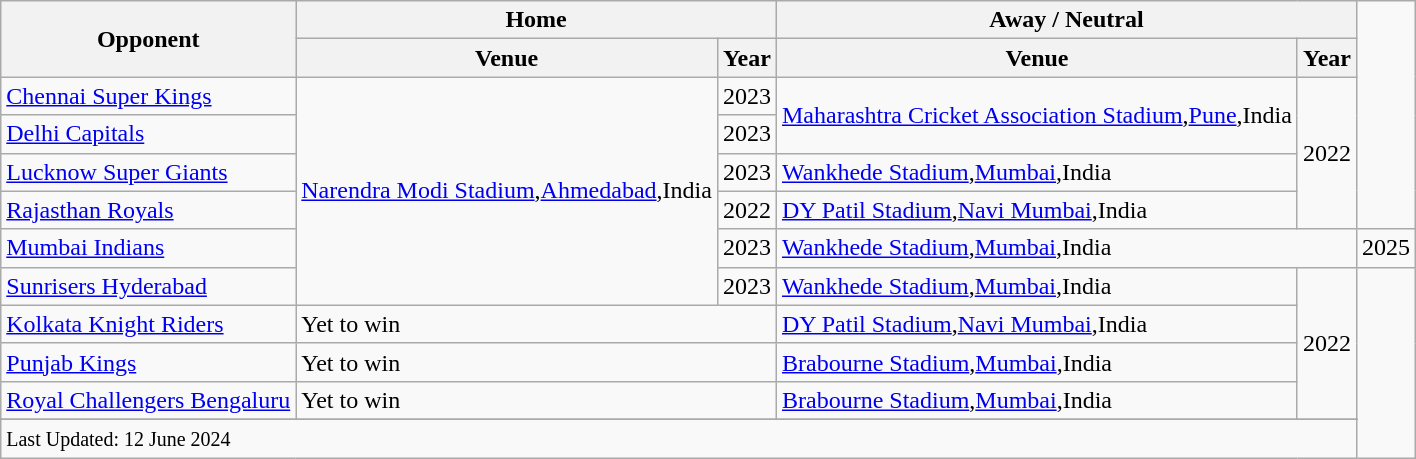<table class="wikitable plainrowheaders sortable">
<tr>
<th rowspan="2">Opponent</th>
<th colspan="2">Home</th>
<th colspan="2">Away / Neutral</th>
</tr>
<tr>
<th>Venue</th>
<th style="text-align:center">Year</th>
<th style="text-align:center">Venue</th>
<th style="text-align:center">Year</th>
</tr>
<tr>
<td><a href='#'>Chennai Super Kings</a></td>
<td rowspan="6"><a href='#'>Narendra Modi Stadium</a>,<a href='#'>Ahmedabad</a>,India</td>
<td>2023</td>
<td rowspan="2"><a href='#'>Maharashtra Cricket Association Stadium</a>,<a href='#'>Pune</a>,India</td>
<td rowspan="4">2022</td>
</tr>
<tr>
<td><a href='#'>Delhi Capitals</a></td>
<td>2023</td>
</tr>
<tr>
<td><a href='#'>Lucknow Super Giants</a></td>
<td>2023</td>
<td><a href='#'>Wankhede Stadium</a>,<a href='#'>Mumbai</a>,India</td>
</tr>
<tr>
<td><a href='#'>Rajasthan Royals</a></td>
<td>2022</td>
<td><a href='#'>DY Patil Stadium</a>,<a href='#'>Navi Mumbai</a>,India</td>
</tr>
<tr>
<td><a href='#'>Mumbai Indians</a></td>
<td>2023</td>
<td colspan="2"><a href='#'>Wankhede Stadium</a>,<a href='#'>Mumbai</a>,India</td>
<td>2025</td>
</tr>
<tr>
<td><a href='#'>Sunrisers Hyderabad</a></td>
<td>2023</td>
<td><a href='#'>Wankhede Stadium</a>,<a href='#'>Mumbai</a>,India</td>
<td rowspan="4">2022</td>
</tr>
<tr>
<td><a href='#'>Kolkata Knight Riders</a></td>
<td colspan="2">Yet to win</td>
<td><a href='#'>DY Patil Stadium</a>,<a href='#'>Navi Mumbai</a>,India</td>
</tr>
<tr>
<td><a href='#'>Punjab Kings</a></td>
<td colspan="2">Yet to win</td>
<td><a href='#'>Brabourne Stadium</a>,<a href='#'>Mumbai</a>,India</td>
</tr>
<tr>
<td><a href='#'>Royal Challengers Bengaluru</a></td>
<td colspan="2">Yet to win</td>
<td><a href='#'>Brabourne Stadium</a>,<a href='#'>Mumbai</a>,India</td>
</tr>
<tr>
</tr>
<tr class=sortbottom>
<td colspan=5><small>Last Updated: 12 June 2024</small></td>
</tr>
</table>
